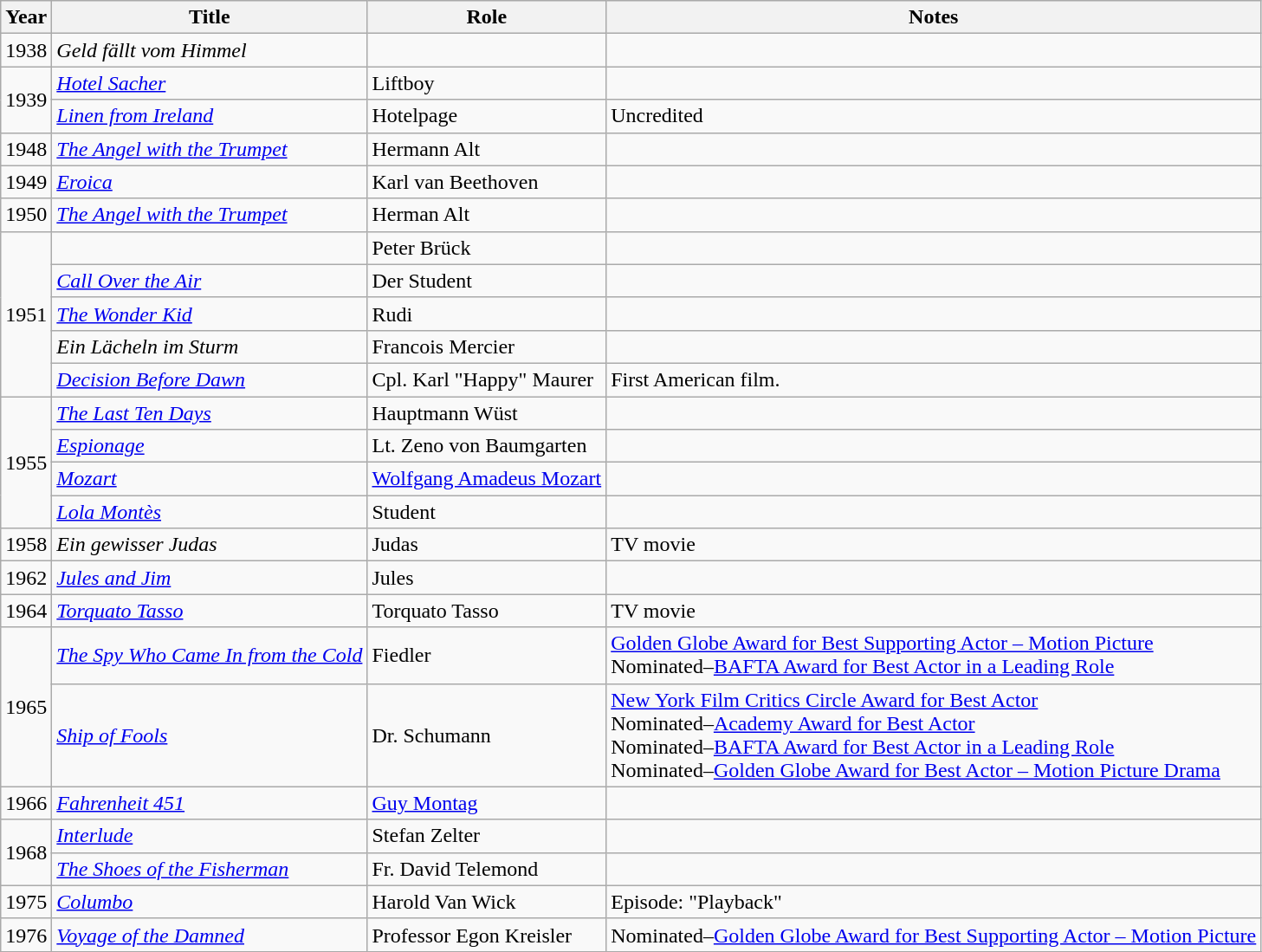<table class="wikitable" style="font-size: 100%;">
<tr>
<th>Year</th>
<th>Title</th>
<th>Role</th>
<th>Notes</th>
</tr>
<tr>
<td>1938</td>
<td><em>Geld fällt vom Himmel</em></td>
<td></td>
<td></td>
</tr>
<tr>
<td rowspan="2">1939</td>
<td><em><a href='#'>Hotel Sacher</a></em></td>
<td>Liftboy</td>
<td></td>
</tr>
<tr>
<td><em><a href='#'>Linen from Ireland</a></em></td>
<td>Hotelpage</td>
<td>Uncredited</td>
</tr>
<tr>
<td>1948</td>
<td><em><a href='#'>The Angel with the Trumpet</a></em></td>
<td>Hermann Alt</td>
<td></td>
</tr>
<tr>
<td>1949</td>
<td><em><a href='#'>Eroica</a></em></td>
<td>Karl van Beethoven</td>
<td></td>
</tr>
<tr>
<td>1950</td>
<td><em><a href='#'>The Angel with the Trumpet</a></em></td>
<td>Herman Alt</td>
<td></td>
</tr>
<tr>
<td rowspan="5">1951</td>
<td><em></em></td>
<td>Peter Brück</td>
<td></td>
</tr>
<tr>
<td><em><a href='#'>Call Over the Air</a></em></td>
<td>Der Student</td>
<td></td>
</tr>
<tr>
<td><em><a href='#'>The Wonder Kid</a></em></td>
<td>Rudi</td>
<td></td>
</tr>
<tr>
<td><em>Ein Lächeln im Sturm</em></td>
<td>Francois Mercier</td>
<td></td>
</tr>
<tr>
<td><em><a href='#'>Decision Before Dawn</a></em></td>
<td>Cpl. Karl "Happy" Maurer</td>
<td>First American film.</td>
</tr>
<tr>
<td rowspan="4">1955</td>
<td><em><a href='#'>The Last Ten Days</a></em></td>
<td>Hauptmann Wüst</td>
<td></td>
</tr>
<tr>
<td><em><a href='#'>Espionage</a></em></td>
<td>Lt. Zeno von Baumgarten</td>
<td></td>
</tr>
<tr>
<td><em><a href='#'>Mozart</a></em></td>
<td><a href='#'>Wolfgang Amadeus Mozart</a></td>
<td></td>
</tr>
<tr>
<td><em><a href='#'>Lola Montès</a></em></td>
<td>Student</td>
<td></td>
</tr>
<tr>
<td>1958</td>
<td><em>Ein gewisser Judas</em></td>
<td>Judas</td>
<td>TV movie</td>
</tr>
<tr>
<td>1962</td>
<td><em><a href='#'>Jules and Jim</a></em></td>
<td>Jules</td>
<td></td>
</tr>
<tr>
<td>1964</td>
<td><em><a href='#'>Torquato Tasso</a></em></td>
<td>Torquato Tasso</td>
<td>TV movie</td>
</tr>
<tr>
<td rowspan="2">1965</td>
<td><em><a href='#'>The Spy Who Came In from the Cold</a></em></td>
<td>Fiedler</td>
<td><a href='#'>Golden Globe Award for Best Supporting Actor – Motion Picture</a><br>Nominated–<a href='#'>BAFTA Award for Best Actor in a Leading Role</a></td>
</tr>
<tr>
<td><em><a href='#'>Ship of Fools</a></em></td>
<td>Dr. Schumann</td>
<td><a href='#'>New York Film Critics Circle Award for Best Actor</a><br>Nominated–<a href='#'>Academy Award for Best Actor</a><br>Nominated–<a href='#'>BAFTA Award for Best Actor in a Leading Role</a> <br>Nominated–<a href='#'>Golden Globe Award for Best Actor – Motion Picture Drama</a></td>
</tr>
<tr>
<td>1966</td>
<td><em><a href='#'>Fahrenheit 451</a></em></td>
<td><a href='#'>Guy Montag</a></td>
<td></td>
</tr>
<tr>
<td rowspan="2">1968</td>
<td><em><a href='#'>Interlude</a></em></td>
<td>Stefan Zelter</td>
<td></td>
</tr>
<tr>
<td><em><a href='#'>The Shoes of the Fisherman</a></em></td>
<td>Fr. David Telemond</td>
<td></td>
</tr>
<tr>
<td>1975</td>
<td><em><a href='#'>Columbo</a></em></td>
<td>Harold Van Wick</td>
<td>Episode: "Playback"</td>
</tr>
<tr>
<td>1976</td>
<td><em><a href='#'>Voyage of the Damned</a></em></td>
<td>Professor Egon Kreisler</td>
<td>Nominated–<a href='#'>Golden Globe Award for Best Supporting Actor – Motion Picture</a></td>
</tr>
<tr>
</tr>
</table>
